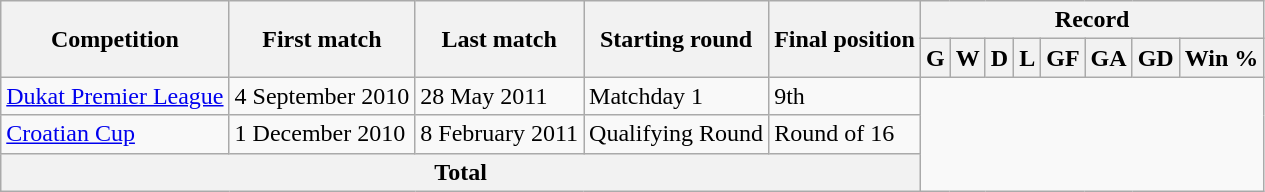<table class="wikitable" style="text-align: center">
<tr>
<th rowspan="2">Competition</th>
<th rowspan="2">First match</th>
<th rowspan="2">Last match</th>
<th rowspan="2">Starting round</th>
<th rowspan="2">Final position</th>
<th colspan="8">Record</th>
</tr>
<tr>
<th>G</th>
<th>W</th>
<th>D</th>
<th>L</th>
<th>GF</th>
<th>GA</th>
<th>GD</th>
<th>Win %</th>
</tr>
<tr>
<td align=left><a href='#'>Dukat Premier League</a></td>
<td align=left>4 September 2010</td>
<td align=left>28 May 2011</td>
<td align=left>Matchday 1</td>
<td align=left>9th<br></td>
</tr>
<tr>
<td align=left><a href='#'>Croatian Cup</a></td>
<td align=left>1 December 2010</td>
<td align=left>8 February 2011</td>
<td align=left>Qualifying Round</td>
<td align=left>Round of 16<br></td>
</tr>
<tr>
<th colspan="5">Total<br></th>
</tr>
</table>
